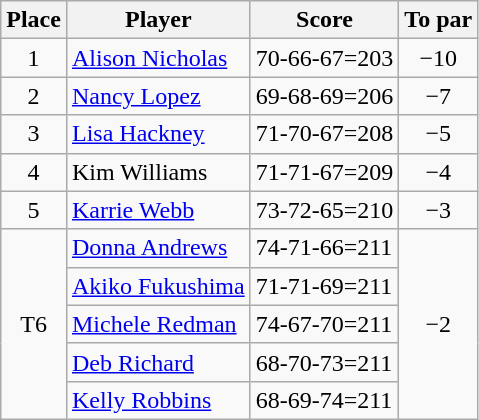<table class="wikitable">
<tr>
<th>Place</th>
<th>Player</th>
<th>Score</th>
<th>To par</th>
</tr>
<tr>
<td align=center>1</td>
<td> <a href='#'>Alison Nicholas</a></td>
<td>70-66-67=203</td>
<td align=center>−10</td>
</tr>
<tr>
<td align=center>2</td>
<td> <a href='#'>Nancy Lopez</a></td>
<td>69-68-69=206</td>
<td align=center>−7</td>
</tr>
<tr>
<td align=center>3</td>
<td> <a href='#'>Lisa Hackney</a></td>
<td>71-70-67=208</td>
<td align=center>−5</td>
</tr>
<tr>
<td align=center>4</td>
<td> Kim Williams</td>
<td>71-71-67=209</td>
<td align=center>−4</td>
</tr>
<tr>
<td align=center>5</td>
<td> <a href='#'>Karrie Webb</a></td>
<td>73-72-65=210</td>
<td align=center>−3</td>
</tr>
<tr>
<td align=center rowspan=5>T6</td>
<td> <a href='#'>Donna Andrews</a></td>
<td>74-71-66=211</td>
<td align=center rowspan=5>−2</td>
</tr>
<tr>
<td> <a href='#'>Akiko Fukushima</a></td>
<td>71-71-69=211</td>
</tr>
<tr>
<td> <a href='#'>Michele Redman</a></td>
<td>74-67-70=211</td>
</tr>
<tr>
<td> <a href='#'>Deb Richard</a></td>
<td>68-70-73=211</td>
</tr>
<tr>
<td> <a href='#'>Kelly Robbins</a></td>
<td>68-69-74=211</td>
</tr>
</table>
